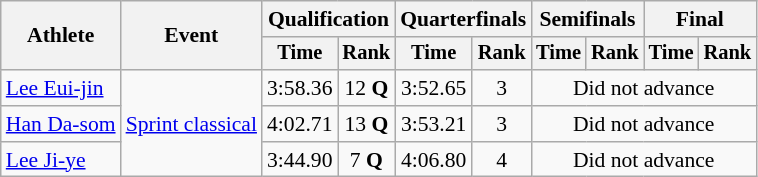<table class="wikitable" style="font-size:90%">
<tr>
<th rowspan=2>Athlete</th>
<th rowspan=2>Event</th>
<th colspan=2>Qualification</th>
<th colspan=2>Quarterfinals</th>
<th colspan=2>Semifinals</th>
<th colspan=2>Final</th>
</tr>
<tr style="font-size:95%">
<th>Time</th>
<th>Rank</th>
<th>Time</th>
<th>Rank</th>
<th>Time</th>
<th>Rank</th>
<th>Time</th>
<th>Rank</th>
</tr>
<tr align=center>
<td align=left><a href='#'>Lee Eui-jin</a></td>
<td align=left rowspan=3><a href='#'>Sprint classical</a></td>
<td>3:58.36</td>
<td>12 <strong>Q</strong></td>
<td>3:52.65</td>
<td>3</td>
<td colspan=4>Did not advance</td>
</tr>
<tr align=center>
<td align=left><a href='#'>Han Da-som</a></td>
<td>4:02.71</td>
<td>13 <strong>Q</strong></td>
<td>3:53.21</td>
<td>3</td>
<td colspan=4>Did not advance</td>
</tr>
<tr align=center>
<td align=left><a href='#'>Lee Ji-ye</a></td>
<td>3:44.90</td>
<td>7 <strong>Q</strong></td>
<td>4:06.80</td>
<td>4</td>
<td colspan=4>Did not advance</td>
</tr>
</table>
